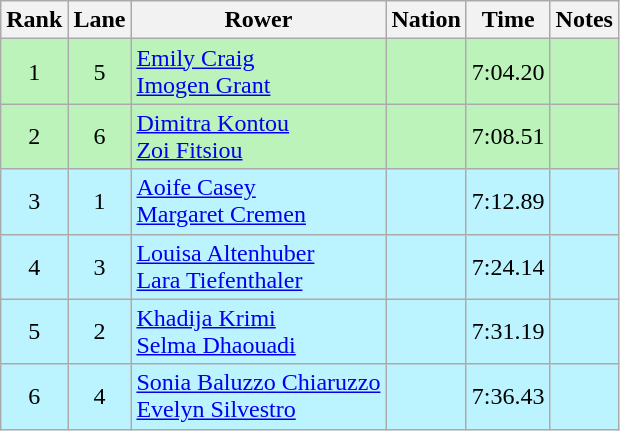<table class="wikitable sortable" style="text-align:center">
<tr>
<th>Rank</th>
<th>Lane</th>
<th>Rower</th>
<th>Nation</th>
<th>Time</th>
<th>Notes</th>
</tr>
<tr bgcolor=bbf3bb>
<td>1</td>
<td>5</td>
<td align=left><a href='#'>Emily Craig</a><br><a href='#'>Imogen Grant</a></td>
<td align=left></td>
<td>7:04.20</td>
<td></td>
</tr>
<tr bgcolor=bbf3bb>
<td>2</td>
<td>6</td>
<td align=left><a href='#'>Dimitra Kontou</a><br><a href='#'>Zoi Fitsiou</a></td>
<td align=left></td>
<td>7:08.51</td>
<td></td>
</tr>
<tr bgcolor=bbf3ff>
<td>3</td>
<td>1</td>
<td align=left><a href='#'>Aoife Casey</a><br><a href='#'>Margaret Cremen</a></td>
<td align=left></td>
<td>7:12.89</td>
<td></td>
</tr>
<tr bgcolor=bbf3ff>
<td>4</td>
<td>3</td>
<td align=left><a href='#'>Louisa Altenhuber</a><br><a href='#'>Lara Tiefenthaler</a></td>
<td align=left></td>
<td>7:24.14</td>
<td></td>
</tr>
<tr bgcolor=bbf3ff>
<td>5</td>
<td>2</td>
<td align=left><a href='#'>Khadija Krimi</a><br><a href='#'>Selma Dhaouadi</a></td>
<td align=left></td>
<td>7:31.19</td>
<td></td>
</tr>
<tr bgcolor=bbf3ff>
<td>6</td>
<td>4</td>
<td align=left><a href='#'>Sonia Baluzzo Chiaruzzo</a><br><a href='#'>Evelyn Silvestro</a></td>
<td align=left></td>
<td>7:36.43</td>
<td></td>
</tr>
</table>
